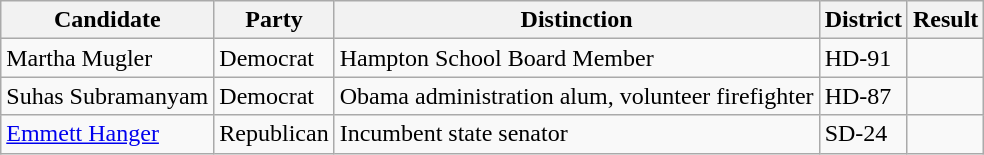<table class="wikitable">
<tr>
<th>Candidate</th>
<th>Party</th>
<th>Distinction</th>
<th>District</th>
<th>Result</th>
</tr>
<tr>
<td>Martha Mugler</td>
<td>Democrat</td>
<td>Hampton School Board Member</td>
<td>HD-91</td>
<td></td>
</tr>
<tr>
<td>Suhas Subramanyam</td>
<td>Democrat</td>
<td>Obama administration alum, volunteer firefighter</td>
<td>HD-87</td>
<td></td>
</tr>
<tr>
<td><a href='#'>Emmett Hanger</a></td>
<td>Republican</td>
<td>Incumbent state senator</td>
<td>SD-24</td>
<td></td>
</tr>
</table>
